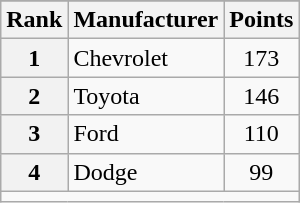<table class="wikitable">
<tr>
</tr>
<tr>
<th scope="col">Rank</th>
<th scope="col">Manufacturer</th>
<th scope="col">Points</th>
</tr>
<tr>
<th scope="row">1</th>
<td>Chevrolet</td>
<td style="text-align:center;">173</td>
</tr>
<tr>
<th scope="row">2</th>
<td>Toyota</td>
<td style="text-align:center;">146</td>
</tr>
<tr>
<th scope="row">3</th>
<td>Ford</td>
<td style="text-align:center;">110</td>
</tr>
<tr>
<th scope="row">4</th>
<td>Dodge</td>
<td style="text-align:center;">99</td>
</tr>
<tr class="sortbottom">
<td colspan="9"></td>
</tr>
</table>
